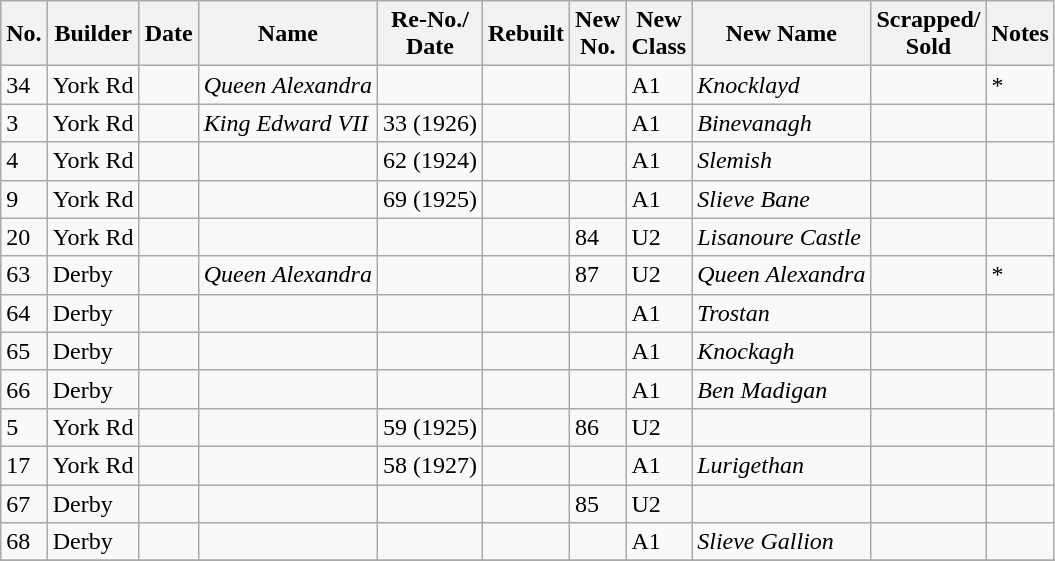<table class="wikitable sortable">
<tr>
<th>No.</th>
<th>Builder</th>
<th>Date</th>
<th>Name</th>
<th>Re-No./<br> Date</th>
<th>Rebuilt</th>
<th>New <br>No.</th>
<th>New<br> Class</th>
<th>New Name</th>
<th>Scrapped/ <br>Sold</th>
<th>Notes</th>
</tr>
<tr>
<td>34</td>
<td>York Rd</td>
<td></td>
<td><em>Queen Alexandra</em></td>
<td></td>
<td></td>
<td></td>
<td>A1</td>
<td><em>Knocklayd</em></td>
<td></td>
<td>*</td>
</tr>
<tr>
<td>3</td>
<td>York Rd</td>
<td></td>
<td><em>King Edward VII</em></td>
<td>33 (1926)</td>
<td></td>
<td></td>
<td>A1</td>
<td><em>Binevanagh</em></td>
<td></td>
<td></td>
</tr>
<tr>
<td>4</td>
<td>York Rd</td>
<td></td>
<td></td>
<td>62 (1924)</td>
<td></td>
<td></td>
<td>A1</td>
<td><em>Slemish</em></td>
<td></td>
<td></td>
</tr>
<tr>
<td>9</td>
<td>York Rd</td>
<td></td>
<td></td>
<td>69 (1925)</td>
<td></td>
<td></td>
<td>A1</td>
<td><em>Slieve Bane</em></td>
<td></td>
<td></td>
</tr>
<tr>
<td>20</td>
<td>York Rd</td>
<td></td>
<td></td>
<td></td>
<td></td>
<td>84</td>
<td>U2</td>
<td><em>Lisanoure Castle</em></td>
<td></td>
<td></td>
</tr>
<tr>
<td>63</td>
<td>Derby</td>
<td></td>
<td><em>Queen Alexandra</em></td>
<td></td>
<td></td>
<td>87</td>
<td>U2</td>
<td><em>Queen Alexandra</em></td>
<td></td>
<td>*</td>
</tr>
<tr>
<td>64</td>
<td>Derby</td>
<td></td>
<td></td>
<td></td>
<td></td>
<td></td>
<td>A1</td>
<td><em>Trostan</em></td>
<td></td>
<td></td>
</tr>
<tr>
<td>65</td>
<td>Derby</td>
<td></td>
<td></td>
<td></td>
<td></td>
<td></td>
<td>A1</td>
<td><em>Knockagh</em></td>
<td></td>
<td></td>
</tr>
<tr>
<td>66</td>
<td>Derby</td>
<td></td>
<td></td>
<td></td>
<td></td>
<td></td>
<td>A1</td>
<td><em>Ben Madigan</em></td>
<td></td>
<td></td>
</tr>
<tr>
<td>5</td>
<td>York Rd</td>
<td></td>
<td></td>
<td>59 (1925)</td>
<td></td>
<td>86</td>
<td>U2</td>
<td></td>
<td></td>
<td></td>
</tr>
<tr>
<td>17</td>
<td>York Rd</td>
<td></td>
<td></td>
<td>58 (1927)</td>
<td></td>
<td></td>
<td>A1</td>
<td><em>Lurigethan</em></td>
<td></td>
<td></td>
</tr>
<tr>
<td>67</td>
<td>Derby</td>
<td></td>
<td></td>
<td></td>
<td></td>
<td>85</td>
<td>U2</td>
<td></td>
<td></td>
<td></td>
</tr>
<tr>
<td>68</td>
<td>Derby</td>
<td></td>
<td></td>
<td></td>
<td></td>
<td></td>
<td>A1</td>
<td><em>Slieve Gallion </em></td>
<td></td>
<td></td>
</tr>
<tr>
</tr>
</table>
